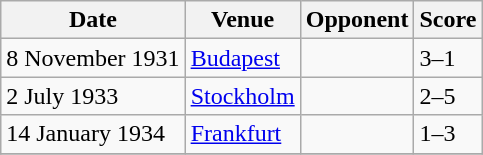<table class="wikitable">
<tr>
<th>Date</th>
<th>Venue</th>
<th>Opponent</th>
<th>Score</th>
</tr>
<tr>
<td>8 November 1931</td>
<td><a href='#'>Budapest</a></td>
<td></td>
<td>3–1</td>
</tr>
<tr>
<td>2 July 1933</td>
<td><a href='#'>Stockholm</a></td>
<td></td>
<td>2–5</td>
</tr>
<tr>
<td>14 January 1934</td>
<td><a href='#'>Frankfurt</a></td>
<td></td>
<td>1–3</td>
</tr>
<tr>
</tr>
</table>
